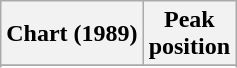<table class="wikitable plainrowheaders sortable" style="text-align:center">
<tr>
<th scope="col">Chart (1989)</th>
<th scope="col">Peak<br>position</th>
</tr>
<tr>
</tr>
<tr>
</tr>
<tr>
</tr>
<tr>
</tr>
</table>
